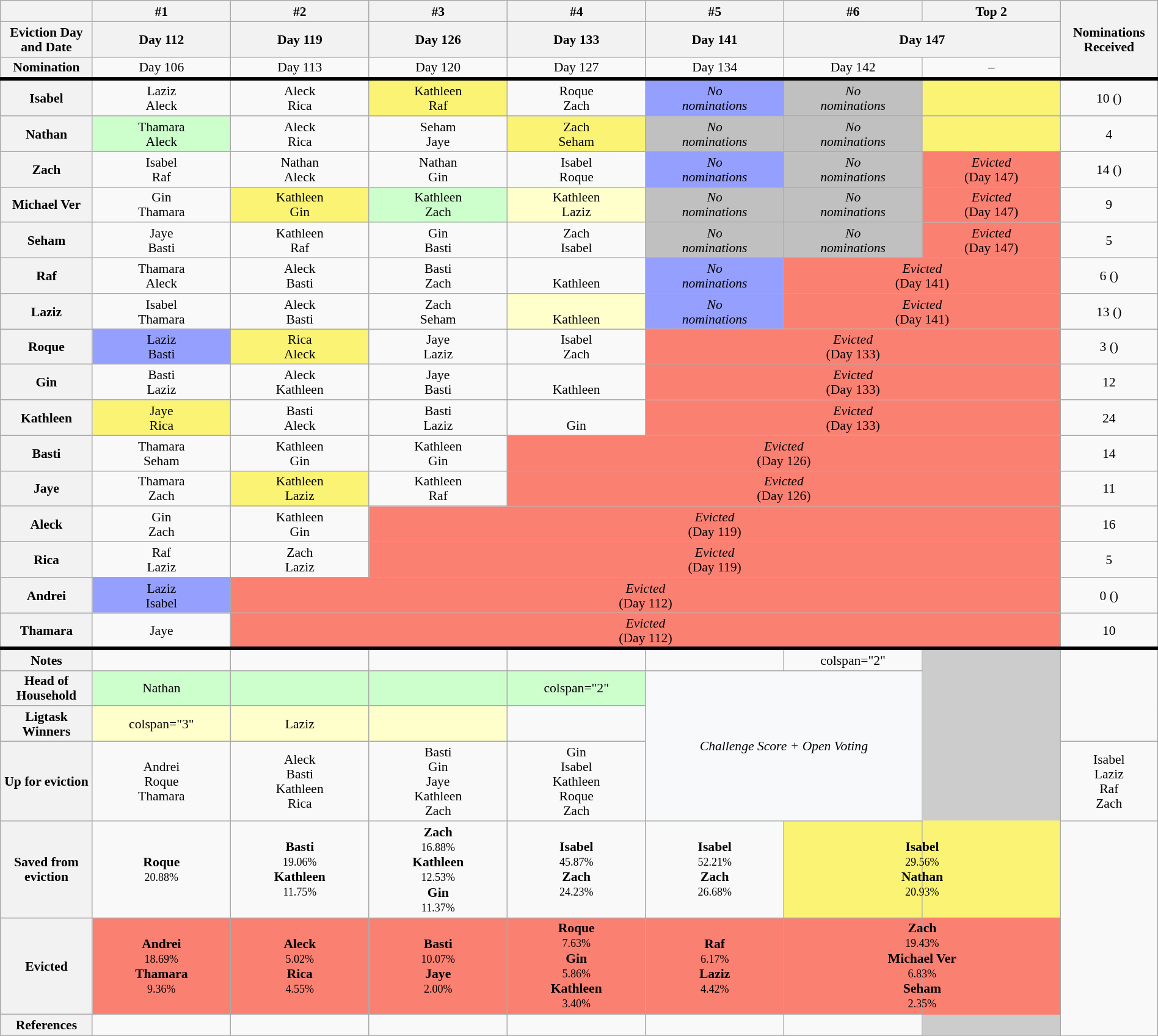<table class="wikitable" style="width:100%; text-align:center; font-size:90%; line-height:16px;">
<tr>
<th width="5%"></th>
<th width="9%">#1</th>
<th width="9%">#2</th>
<th width="9%">#3</th>
<th width="9%">#4</th>
<th width="9%">#5</th>
<th width="9%">#6</th>
<th width="9%">Top 2</th>
<th width="5%" rowspan="3">Nominations<br>Received</th>
</tr>
<tr>
<th>Eviction Day<br>and Date</th>
<th>Day 112<br><small></small></th>
<th>Day 119<br><small></small></th>
<th>Day 126<br><small></small></th>
<th>Day 133<br><small></small></th>
<th>Day 141<br><small></small></th>
<th colspan="2">Day 147<br><small></small></th>
</tr>
<tr>
<th>Nomination <br></th>
<td>Day 106<br><small></small></td>
<td>Day 113<br><small></small></td>
<td>Day 120<br><small></small></td>
<td>Day 127<br><small></small></td>
<td>Day 134<br><small></small></td>
<td>Day 142<br><small></small></td>
<td>–</td>
</tr>
<tr style="border-top: 4px solid;">
<th>Isabel</th>
<td>Laziz<br>Aleck</td>
<td>Aleck<br>Rica</td>
<td style="background:#FBF373;">Kathleen<br>Raf</td>
<td>Roque<br>Zach</td>
<td style="background:#959FFD;"><em>No<br>nominations</em></td>
<td style="background:#C0C0C0;"><em>No<br>nominations</em></td>
<td style="background:#FBF373;"><strong></strong><br></td>
<td>10 ()</td>
</tr>
<tr>
<th>Nathan</th>
<td style="background:#CCFFCC;">Thamara<br>Aleck</td>
<td>Aleck<br>Rica</td>
<td>Seham<br>Jaye</td>
<td style="background:#FBF373;">Zach<br>Seham</td>
<td style="background:#C0C0C0;"><em>No<br>nominations</em></td>
<td style="background:#C0C0C0;"><em>No<br>nominations</em></td>
<td style="background:#FBF373;"><strong></strong><br></td>
<td>4</td>
</tr>
<tr>
<th>Zach</th>
<td>Isabel<br>Raf</td>
<td>Nathan<br>Aleck</td>
<td>Nathan<br>Gin</td>
<td>Isabel<br>Roque</td>
<td style="background:#959FFD;"><em>No<br>nominations</em></td>
<td style="background:#C0C0C0;"><em>No<br>nominations</em></td>
<td style="background:#FA8072"><em>Evicted</em><br>(Day 147)</td>
<td>14 ()</td>
</tr>
<tr>
<th>Michael Ver</th>
<td>Gin<br>Thamara</td>
<td style="background:#FBF373;">Kathleen<br>Gin</td>
<td style="background:#CCFFCC;">Kathleen<br>Zach</td>
<td style="background:#FFFFCC;">Kathleen<br>Laziz</td>
<td style="background:#C0C0C0;"><em>No<br>nominations</em></td>
<td style="background:#C0C0C0;"><em>No<br>nominations</em></td>
<td style="background:#FA8072"><em>Evicted</em><br>(Day 147)</td>
<td>9</td>
</tr>
<tr>
<th>Seham</th>
<td>Jaye<br>Basti</td>
<td>Kathleen<br>Raf</td>
<td>Gin<br>Basti</td>
<td>Zach<br>Isabel</td>
<td style="background:#C0C0C0;"><em>No<br>nominations</em></td>
<td style="background:#C0C0C0;"><em>No<br>nominations</em></td>
<td style="background:#FA8072"><em>Evicted</em><br>(Day 147)</td>
<td>5</td>
</tr>
<tr>
<th>Raf</th>
<td>Thamara<br>Aleck</td>
<td>Aleck<br>Basti</td>
<td>Basti<br>Zach</td>
<td><br>Kathleen</td>
<td style="background:#959FFD;"><em>No<br>nominations</em></td>
<td colspan="2" style="background:#FA8072"><em>Evicted</em><br>(Day 141)</td>
<td>6 ()</td>
</tr>
<tr>
<th>Laziz</th>
<td>Isabel<br>Thamara</td>
<td>Aleck<br>Basti</td>
<td>Zach<br>Seham</td>
<td style="background:#FFFFCC;"><br>Kathleen</td>
<td style="background:#959FFD;"><em>No<br>nominations</em></td>
<td colspan="2" style="background:#FA8072"><em>Evicted</em><br>(Day 141)</td>
<td>13 ()</td>
</tr>
<tr>
<th>Roque</th>
<td style="background:#959FFD;">Laziz<br>Basti</td>
<td style="background:#FBF373;">Rica<br>Aleck</td>
<td>Jaye<br>Laziz</td>
<td>Isabel<br>Zach</td>
<td colspan="3" style="background:#FA8072"><em>Evicted</em><br>(Day 133)</td>
<td>3 ()</td>
</tr>
<tr>
<th>Gin</th>
<td>Basti<br>Laziz</td>
<td>Aleck<br>Kathleen</td>
<td>Jaye<br>Basti</td>
<td><br>Kathleen</td>
<td colspan="3" style="background:#FA8072"><em>Evicted</em><br>(Day 133)</td>
<td>12</td>
</tr>
<tr>
<th>Kathleen</th>
<td style="background:#FBF373;">Jaye<br>Rica</td>
<td>Basti<br>Aleck</td>
<td>Basti<br>Laziz</td>
<td><br>Gin</td>
<td colspan="3" style="background:#FA8072"><em>Evicted</em><br>(Day 133)</td>
<td>24</td>
</tr>
<tr>
<th>Basti</th>
<td>Thamara<br>Seham</td>
<td>Kathleen<br>Gin</td>
<td>Kathleen<br>Gin</td>
<td colspan="4" style="background:#FA8072"><em>Evicted</em><br>(Day 126)</td>
<td>14</td>
</tr>
<tr>
<th>Jaye</th>
<td>Thamara<br>Zach</td>
<td style="background:#FBF373;">Kathleen<br>Laziz</td>
<td>Kathleen<br>Raf</td>
<td colspan="4" style="background:#FA8072"><em>Evicted</em><br>(Day 126)</td>
<td>11</td>
</tr>
<tr>
<th>Aleck</th>
<td>Gin<br>Zach</td>
<td>Kathleen<br>Gin</td>
<td colspan="5" style="background:#FA8072"><em>Evicted</em><br>(Day 119)</td>
<td>16</td>
</tr>
<tr>
<th>Rica</th>
<td>Raf<br>Laziz</td>
<td>Zach<br>Laziz</td>
<td colspan="5" style="background:#FA8072"><em>Evicted</em><br>(Day 119)</td>
<td>5</td>
</tr>
<tr>
<th>Andrei</th>
<td style="background:#959FFD;">Laziz<br>Isabel</td>
<td colspan="6" style="background:#FA8072"><em>Evicted</em><br>(Day 112)</td>
<td>0 ()</td>
</tr>
<tr>
<th>Thamara</th>
<td>Jaye<br></td>
<td colspan="6" style="background:#FA8072"><em>Evicted</em><br>(Day 112)</td>
<td>10</td>
</tr>
<tr>
</tr>
<tr style="border-top: 4px solid;">
<th>Notes</th>
<td>   </td>
<td>  </td>
<td>  </td>
<td>      </td>
<td>     </td>
<td>colspan="2" </td>
<td rowspan="9" style="background:#CCCCCC"></td>
</tr>
<tr style="background:#CCFFCC;">
<th>Head of<br>Household</th>
<td>Nathan</td>
<td></td>
<td></td>
<td>colspan="2"</td>
<td colspan="2" rowspan="3" style="background:#F8F9FA"><em>Challenge Score + Open Voting</em></td>
</tr>
<tr style="background:#FFFFCC;">
<th>Ligtask Winners</th>
<td>colspan="3" </td>
<td>Laziz<br></td>
<td></td>
</tr>
<tr>
<th>Up for eviction</th>
<td>Andrei<br>Roque<br>Thamara</td>
<td>Aleck<br>Basti<br>Kathleen<br>Rica</td>
<td>Basti<br>Gin<br>Jaye<br>Kathleen<br>Zach</td>
<td>Gin<br>Isabel<br>Kathleen<br>Roque<br>Zach</td>
<td>Isabel<br>Laziz<br>Raf<br>Zach</td>
</tr>
<tr>
<th>Saved from eviction</th>
<td><strong>Roque</strong><br><small>20.88%</small></td>
<td><strong>Basti</strong><br><small>19.06%</small><br><strong>Kathleen</strong><br><small>11.75%</small></td>
<td><strong>Zach</strong><br><small>16.88%</small><br><strong>Kathleen</strong><br><small>12.53%</small><br> <strong>Gin</strong><br><small>11.37%</small></td>
<td><strong>Isabel</strong><br><small>45.87%</small><br><strong>Zach</strong><br><small>24.23%</small></td>
<td><strong>Isabel</strong><br><small>52.21%</small><br><strong>Zach</strong><br><small>26.68%</small></td>
<td colspan="2" style="background:#FBF373;"><strong>Isabel</strong><br><small>29.56%</small><br><strong>Nathan</strong><br><small>20.93%</small></td>
</tr>
<tr style="background:#FA8072">
<th>Evicted</th>
<td><strong>Andrei</strong><br><small>18.69%</small><br><strong>Thamara</strong><br><small>9.36%</small></td>
<td><strong>Aleck</strong><br><small>5.02%</small><br><strong>Rica</strong><br><small>4.55%</small></td>
<td><strong>Basti</strong><br><small>10.07%</small><br><strong>Jaye</strong><br><small>2.00%</small><br></td>
<td><strong>Roque</strong><br><small>7.63%</small><br><strong>Gin</strong><br><small>5.86%</small><br><strong>Kathleen</strong><br><small>3.40%</small></td>
<td><strong>Raf</strong><br><small>6.17%</small><br><strong>Laziz</strong><br><small>4.42%</small></td>
<td colspan="2"><strong>Zach</strong><br><small>19.43%</small><br><strong>Michael Ver</strong><br><small>6.83%</small><br><strong>Seham</strong><br><small>2.35%</small></td>
</tr>
<tr>
<th>References</th>
<td></td>
<td></td>
<td></td>
<td></td>
<td></td>
<td colspan="2"></td>
</tr>
<tr>
</tr>
</table>
